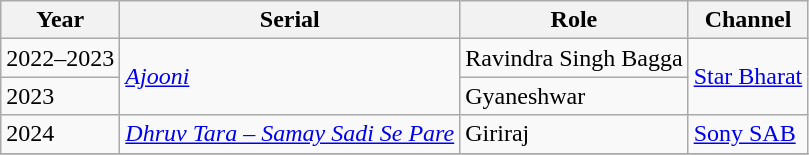<table class = "wikitable sortable">
<tr>
<th>Year</th>
<th>Serial</th>
<th>Role</th>
<th>Channel</th>
</tr>
<tr>
<td>2022–2023</td>
<td rowspan = "2"><em><a href='#'>Ajooni</a></em></td>
<td>Ravindra Singh Bagga</td>
<td rowspan = "2"><a href='#'>Star Bharat</a></td>
</tr>
<tr>
<td>2023</td>
<td>Gyaneshwar</td>
</tr>
<tr>
<td>2024</td>
<td><em><a href='#'>Dhruv Tara – Samay Sadi Se Pare</a></em></td>
<td>Giriraj</td>
<td><a href='#'>Sony SAB</a></td>
</tr>
<tr>
</tr>
</table>
